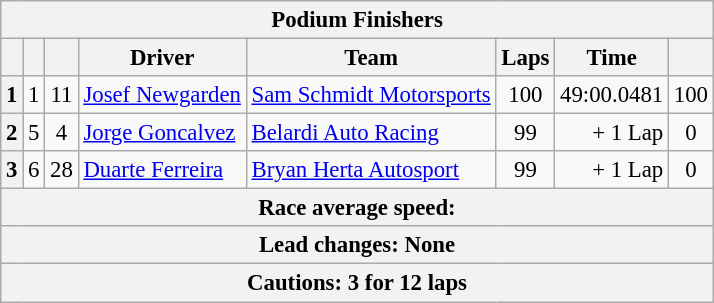<table class="wikitable" style="font-size:95%;">
<tr>
<th colspan=9>Podium Finishers</th>
</tr>
<tr>
<th></th>
<th></th>
<th></th>
<th>Driver</th>
<th>Team</th>
<th>Laps</th>
<th>Time</th>
<th></th>
</tr>
<tr>
<th>1</th>
<td align=center>1</td>
<td align=center>11</td>
<td> <a href='#'>Josef Newgarden</a></td>
<td><a href='#'>Sam Schmidt Motorsports</a></td>
<td align=center>100</td>
<td align=right>49:00.0481</td>
<td align=center>100</td>
</tr>
<tr>
<th>2</th>
<td align=center>5</td>
<td align=center>4</td>
<td> <a href='#'>Jorge Goncalvez</a></td>
<td><a href='#'>Belardi Auto Racing</a></td>
<td align=center>99</td>
<td align=right>+ 1 Lap</td>
<td align=center>0</td>
</tr>
<tr>
<th>3</th>
<td align=center>6</td>
<td align=center>28</td>
<td> <a href='#'>Duarte Ferreira</a></td>
<td><a href='#'>Bryan Herta Autosport</a></td>
<td align=center>99</td>
<td align=right>+ 1 Lap</td>
<td align=center>0</td>
</tr>
<tr>
<th colspan=9>Race average speed: </th>
</tr>
<tr>
<th colspan=9>Lead changes: None</th>
</tr>
<tr>
<th colspan=9>Cautions: 3 for 12 laps</th>
</tr>
</table>
